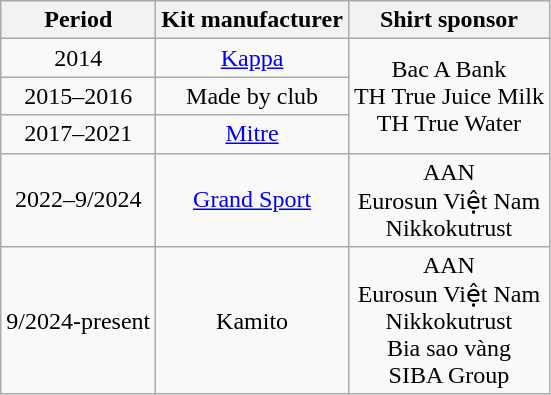<table class="wikitable" style="text-align: center">
<tr>
<th>Period</th>
<th>Kit manufacturer</th>
<th>Shirt sponsor</th>
</tr>
<tr>
<td>2014</td>
<td> <a href='#'>Kappa</a></td>
<td rowspan="3">Bac A Bank <br> TH True Juice Milk <br> TH True Water</td>
</tr>
<tr>
<td>2015–2016</td>
<td>Made by club</td>
</tr>
<tr>
<td>2017–2021</td>
<td> <a href='#'>Mitre</a></td>
</tr>
<tr>
<td>2022–9/2024</td>
<td> <a href='#'>Grand Sport</a></td>
<td>AAN <br> Eurosun Việt Nam <br> Nikkokutrust</td>
</tr>
<tr>
<td>9/2024-present</td>
<td> Kamito</td>
<td>AAN <br> Eurosun Việt Nam <br> Nikkokutrust <br> Bia sao vàng <br> SIBA Group</td>
</tr>
</table>
